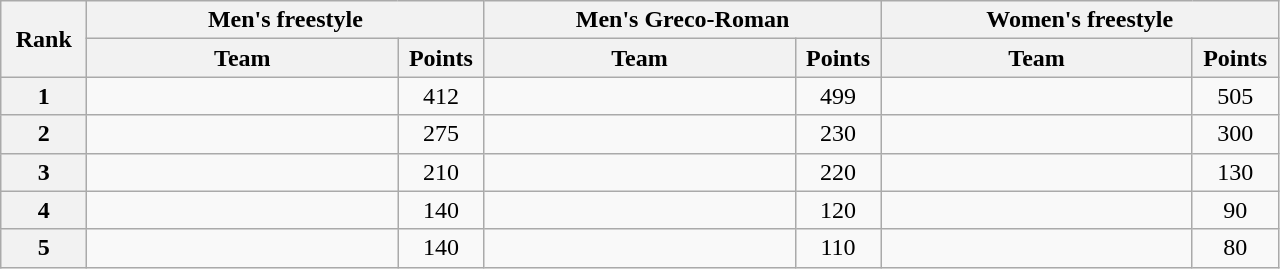<table class="wikitable" style="text-align:center;">
<tr>
<th width=50 rowspan="2">Rank</th>
<th colspan="2">Men's freestyle</th>
<th colspan="2">Men's Greco-Roman</th>
<th colspan="2">Women's freestyle</th>
</tr>
<tr>
<th width=200>Team</th>
<th width=50>Points</th>
<th width=200>Team</th>
<th width=50>Points</th>
<th width=200>Team</th>
<th width=50>Points</th>
</tr>
<tr>
<th>1</th>
<td align=left></td>
<td>412</td>
<td align=left></td>
<td>499</td>
<td align=left></td>
<td>505</td>
</tr>
<tr>
<th>2</th>
<td align=left></td>
<td>275</td>
<td align=left></td>
<td>230</td>
<td align=left></td>
<td>300</td>
</tr>
<tr>
<th>3</th>
<td align=left></td>
<td>210</td>
<td align=left></td>
<td>220</td>
<td align=left></td>
<td>130</td>
</tr>
<tr>
<th>4</th>
<td align=left></td>
<td>140</td>
<td align=left></td>
<td>120</td>
<td align=left></td>
<td>90</td>
</tr>
<tr>
<th>5</th>
<td align=left></td>
<td>140</td>
<td align=left></td>
<td>110</td>
<td align=left></td>
<td>80</td>
</tr>
</table>
